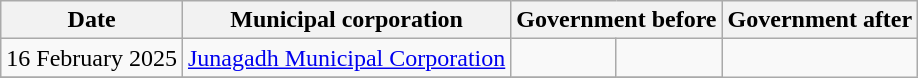<table class="wikitable sortable"style="text-align:center;">
<tr>
<th>Date</th>
<th>Municipal corporation</th>
<th colspan="2">Government before</th>
<th colspan="2">Government after</th>
</tr>
<tr>
<td>16 February 2025</td>
<td><a href='#'>Junagadh Municipal Corporation</a></td>
<td></td>
<td></td>
</tr>
<tr>
</tr>
</table>
